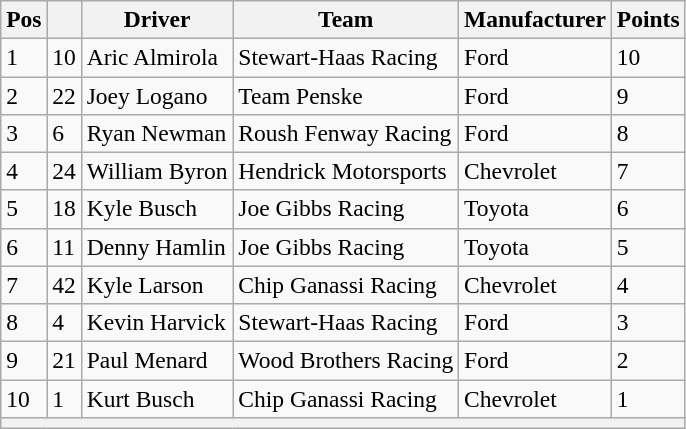<table class="wikitable" style="font-size:98%">
<tr>
<th>Pos</th>
<th></th>
<th>Driver</th>
<th>Team</th>
<th>Manufacturer</th>
<th>Points</th>
</tr>
<tr>
<td>1</td>
<td>10</td>
<td>Aric Almirola</td>
<td>Stewart-Haas Racing</td>
<td>Ford</td>
<td>10</td>
</tr>
<tr>
<td>2</td>
<td>22</td>
<td>Joey Logano</td>
<td>Team Penske</td>
<td>Ford</td>
<td>9</td>
</tr>
<tr>
<td>3</td>
<td>6</td>
<td>Ryan Newman</td>
<td>Roush Fenway Racing</td>
<td>Ford</td>
<td>8</td>
</tr>
<tr>
<td>4</td>
<td>24</td>
<td>William Byron</td>
<td>Hendrick Motorsports</td>
<td>Chevrolet</td>
<td>7</td>
</tr>
<tr>
<td>5</td>
<td>18</td>
<td>Kyle Busch</td>
<td>Joe Gibbs Racing</td>
<td>Toyota</td>
<td>6</td>
</tr>
<tr>
<td>6</td>
<td>11</td>
<td>Denny Hamlin</td>
<td>Joe Gibbs Racing</td>
<td>Toyota</td>
<td>5</td>
</tr>
<tr>
<td>7</td>
<td>42</td>
<td>Kyle Larson</td>
<td>Chip Ganassi Racing</td>
<td>Chevrolet</td>
<td>4</td>
</tr>
<tr>
<td>8</td>
<td>4</td>
<td>Kevin Harvick</td>
<td>Stewart-Haas Racing</td>
<td>Ford</td>
<td>3</td>
</tr>
<tr>
<td>9</td>
<td>21</td>
<td>Paul Menard</td>
<td>Wood Brothers Racing</td>
<td>Ford</td>
<td>2</td>
</tr>
<tr>
<td>10</td>
<td>1</td>
<td>Kurt Busch</td>
<td>Chip Ganassi Racing</td>
<td>Chevrolet</td>
<td>1</td>
</tr>
<tr>
<th colspan="6"></th>
</tr>
</table>
